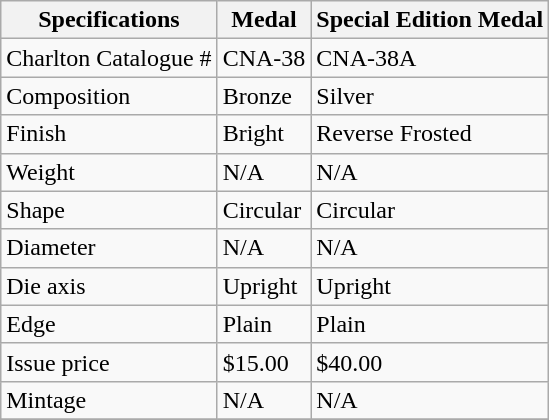<table class="wikitable">
<tr>
<th>Specifications</th>
<th>Medal</th>
<th>Special Edition Medal</th>
</tr>
<tr>
<td>Charlton Catalogue #</td>
<td>CNA-38</td>
<td>CNA-38A</td>
</tr>
<tr>
<td>Composition</td>
<td>Bronze</td>
<td>Silver</td>
</tr>
<tr>
<td>Finish</td>
<td>Bright</td>
<td>Reverse Frosted</td>
</tr>
<tr>
<td>Weight</td>
<td>N/A</td>
<td>N/A</td>
</tr>
<tr>
<td>Shape</td>
<td>Circular</td>
<td>Circular</td>
</tr>
<tr>
<td>Diameter</td>
<td>N/A</td>
<td>N/A</td>
</tr>
<tr>
<td>Die axis</td>
<td>Upright</td>
<td>Upright</td>
</tr>
<tr>
<td>Edge</td>
<td>Plain</td>
<td>Plain</td>
</tr>
<tr>
<td>Issue price</td>
<td>$15.00</td>
<td>$40.00</td>
</tr>
<tr>
<td>Mintage</td>
<td>N/A</td>
<td>N/A</td>
</tr>
<tr>
</tr>
</table>
